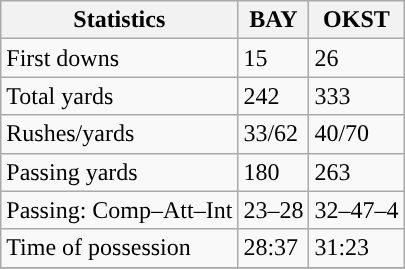<table class="wikitable" style="float: left;">
<tr>
<th>Statistics</th>
<th>BAY</th>
<th>OKST</th>
</tr>
<tr>
<td>First downs</td>
<td>15</td>
<td>26</td>
</tr>
<tr>
<td>Total yards</td>
<td>242</td>
<td>333</td>
</tr>
<tr>
<td>Rushes/yards</td>
<td>33/62</td>
<td>40/70</td>
</tr>
<tr>
<td>Passing yards</td>
<td>180</td>
<td>263</td>
</tr>
<tr>
<td>Passing: Comp–Att–Int</td>
<td>23–28</td>
<td>32–47–4</td>
</tr>
<tr>
<td>Time of possession</td>
<td>28:37</td>
<td>31:23</td>
</tr>
<tr>
</tr>
</table>
